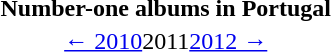<table class="toc" id="toc" summary="Contents">
<tr>
<th>Number-one albums in Portugal</th>
</tr>
<tr>
<td align="center"><a href='#'>← 2010</a>2011<a href='#'>2012 →</a></td>
</tr>
</table>
